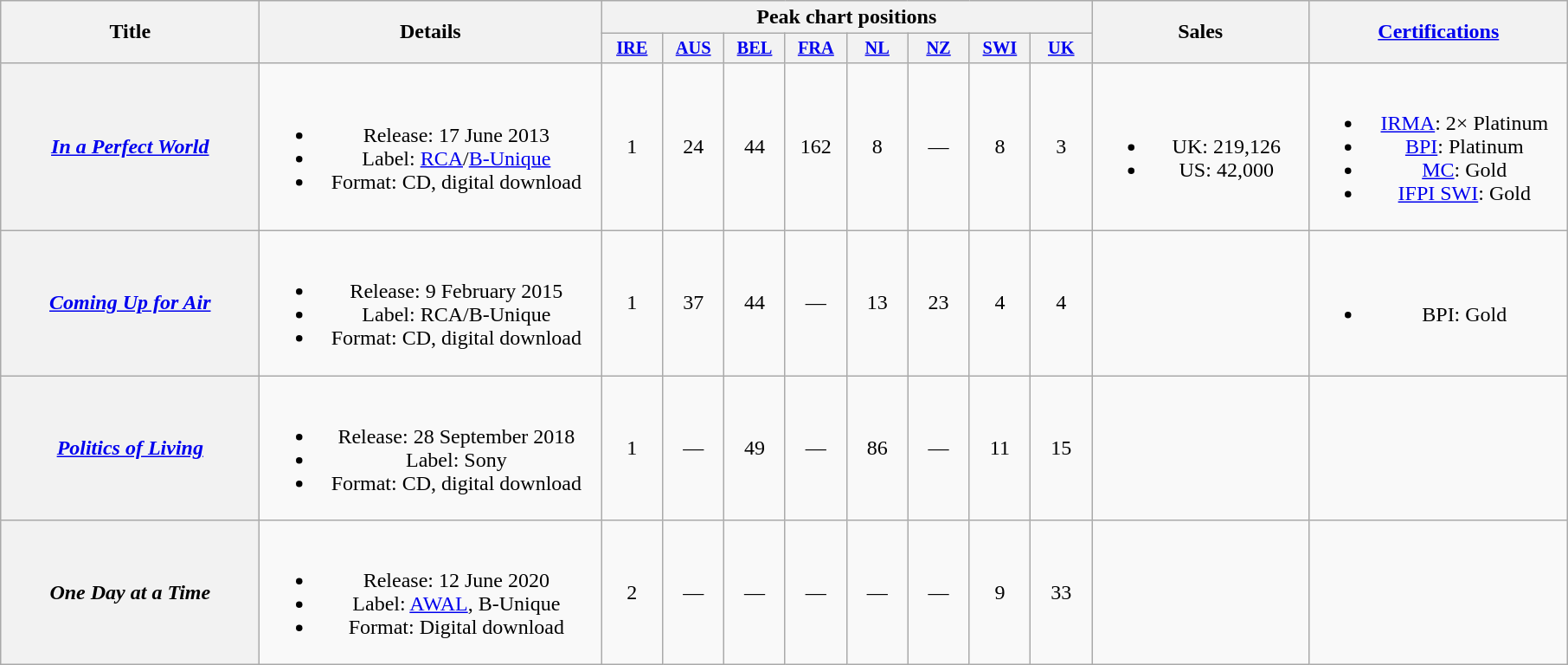<table class="wikitable plainrowheaders" style="text-align:center;">
<tr>
<th scope="col" rowspan="2" style="width:12em;">Title</th>
<th scope="col" rowspan="2" style="width:16em;">Details</th>
<th scope="col" colspan="8">Peak chart positions</th>
<th scope="col" rowspan="2" style="width:10em;">Sales</th>
<th scope="col" rowspan="2" style="width:12em;"><a href='#'>Certifications</a></th>
</tr>
<tr>
<th scope="col" style="width:3em;font-size:85%;"><a href='#'>IRE</a><br></th>
<th scope="col" style="width:3em;font-size:85%;"><a href='#'>AUS</a><br></th>
<th scope="col" style="width:3em;font-size:85%;"><a href='#'>BEL</a><br></th>
<th scope="col" style="width:3em;font-size:85%;"><a href='#'>FRA</a><br></th>
<th scope="col" style="width:3em;font-size:85%;"><a href='#'>NL</a><br></th>
<th scope="col" style="width:3em;font-size:85%;"><a href='#'>NZ</a><br></th>
<th scope="col" style="width:3em;font-size:85%;"><a href='#'>SWI</a><br></th>
<th scope="col" style="width:3em;font-size:85%;"><a href='#'>UK</a><br></th>
</tr>
<tr>
<th scope="row"><em><a href='#'>In a Perfect World</a></em></th>
<td><br><ul><li>Release: 17 June 2013</li><li>Label: <a href='#'>RCA</a>/<a href='#'>B-Unique</a></li><li>Format: CD, digital download</li></ul></td>
<td>1</td>
<td>24</td>
<td>44</td>
<td>162</td>
<td>8</td>
<td>—</td>
<td>8</td>
<td>3</td>
<td><br><ul><li>UK: 219,126</li><li>US: 42,000</li></ul></td>
<td><br><ul><li><a href='#'>IRMA</a>: 2× Platinum</li><li><a href='#'>BPI</a>: Platinum</li><li><a href='#'>MC</a>: Gold</li><li><a href='#'>IFPI SWI</a>: Gold</li></ul></td>
</tr>
<tr>
<th scope="row"><em><a href='#'>Coming Up for Air</a></em></th>
<td><br><ul><li>Release: 9 February 2015</li><li>Label: RCA/B-Unique</li><li>Format: CD, digital download</li></ul></td>
<td>1</td>
<td>37</td>
<td>44</td>
<td>—</td>
<td>13</td>
<td>23</td>
<td>4</td>
<td>4</td>
<td></td>
<td><br><ul><li>BPI: Gold</li></ul></td>
</tr>
<tr>
<th scope="row"><em><a href='#'>Politics of Living</a></em></th>
<td><br><ul><li>Release: 28 September 2018</li><li>Label: Sony</li><li>Format: CD, digital download</li></ul></td>
<td>1</td>
<td>—</td>
<td>49</td>
<td>—</td>
<td>86</td>
<td>—</td>
<td>11</td>
<td>15</td>
<td></td>
<td></td>
</tr>
<tr>
<th scope="row"><em>One Day at a Time</em></th>
<td><br><ul><li>Release: 12 June 2020</li><li>Label: <a href='#'>AWAL</a>, B-Unique</li><li>Format: Digital download</li></ul></td>
<td>2</td>
<td>—</td>
<td>—</td>
<td>—</td>
<td>—</td>
<td>—</td>
<td>9</td>
<td>33</td>
<td></td>
<td></td>
</tr>
</table>
